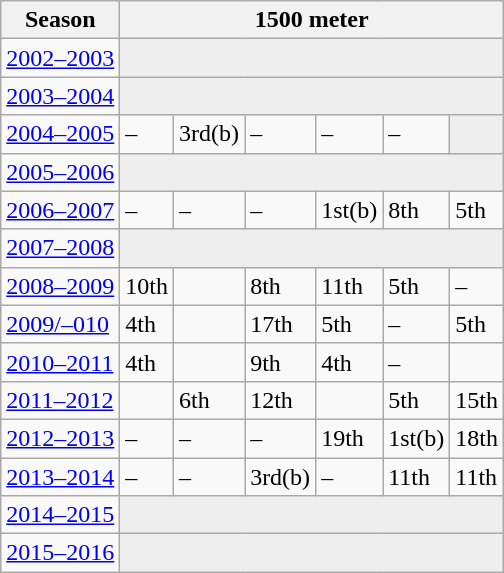<table class="wikitable" style="display: inline-table;">
<tr>
<th>Season</th>
<th colspan="6">1500 meter</th>
</tr>
<tr>
<td><a href='#'>2002–2003</a></td>
<td colspan="6" bgcolor=#EEEEEE></td>
</tr>
<tr>
<td><a href='#'>2003–2004</a></td>
<td colspan="6" bgcolor=#EEEEEE></td>
</tr>
<tr>
<td><a href='#'>2004–2005</a></td>
<td>–</td>
<td>3rd(b)</td>
<td>–</td>
<td>–</td>
<td>–</td>
<td colspan="1" bgcolor=#EEEEEE></td>
</tr>
<tr>
<td><a href='#'>2005–2006</a></td>
<td colspan="6" bgcolor=#EEEEEE></td>
</tr>
<tr>
<td><a href='#'>2006–2007</a></td>
<td>–</td>
<td>–</td>
<td>–</td>
<td>1st(b)</td>
<td>8th</td>
<td>5th</td>
</tr>
<tr>
<td><a href='#'>2007–2008</a></td>
<td colspan="6" bgcolor=#EEEEEE></td>
</tr>
<tr>
<td><a href='#'>2008–2009</a></td>
<td>10th</td>
<td></td>
<td>8th</td>
<td>11th</td>
<td>5th</td>
<td>–</td>
</tr>
<tr>
<td><a href='#'>2009/–010</a></td>
<td>4th</td>
<td></td>
<td>17th</td>
<td>5th</td>
<td>–</td>
<td>5th</td>
</tr>
<tr>
<td><a href='#'>2010–2011</a></td>
<td>4th</td>
<td></td>
<td>9th</td>
<td>4th</td>
<td>–</td>
<td></td>
</tr>
<tr>
<td><a href='#'>2011–2012</a></td>
<td></td>
<td>6th</td>
<td>12th</td>
<td></td>
<td>5th</td>
<td>15th</td>
</tr>
<tr>
<td><a href='#'>2012–2013</a></td>
<td>–</td>
<td>–</td>
<td>–</td>
<td>19th</td>
<td>1st(b)</td>
<td>18th</td>
</tr>
<tr>
<td><a href='#'>2013–2014</a></td>
<td>–</td>
<td>–</td>
<td>3rd(b)</td>
<td>–</td>
<td>11th</td>
<td>11th</td>
</tr>
<tr>
<td><a href='#'>2014–2015</a></td>
<td colspan="6" bgcolor=#EEEEEE></td>
</tr>
<tr>
<td><a href='#'>2015–2016</a></td>
<td colspan="6" bgcolor=#EEEEEE></td>
</tr>
</table>
